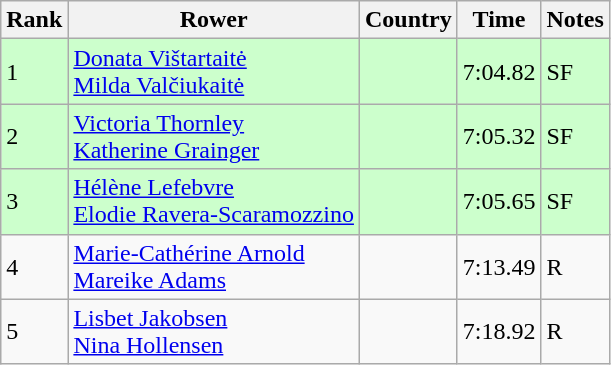<table class="wikitable">
<tr>
<th>Rank</th>
<th>Rower</th>
<th>Country</th>
<th>Time</th>
<th>Notes</th>
</tr>
<tr bgcolor=ccffcc>
<td>1</td>
<td><a href='#'>Donata Vištartaitė</a><br><a href='#'>Milda Valčiukaitė</a></td>
<td></td>
<td>7:04.82</td>
<td>SF</td>
</tr>
<tr bgcolor=ccffcc>
<td>2</td>
<td><a href='#'>Victoria Thornley</a><br><a href='#'>Katherine Grainger</a></td>
<td></td>
<td>7:05.32</td>
<td>SF</td>
</tr>
<tr bgcolor=ccffcc>
<td>3</td>
<td><a href='#'>Hélène Lefebvre</a><br><a href='#'>Elodie Ravera-Scaramozzino</a></td>
<td></td>
<td>7:05.65</td>
<td>SF</td>
</tr>
<tr>
<td>4</td>
<td><a href='#'>Marie-Cathérine Arnold</a><br><a href='#'>Mareike Adams</a></td>
<td></td>
<td>7:13.49</td>
<td>R</td>
</tr>
<tr>
<td>5</td>
<td><a href='#'>Lisbet Jakobsen</a><br><a href='#'>Nina Hollensen</a></td>
<td></td>
<td>7:18.92</td>
<td>R</td>
</tr>
</table>
